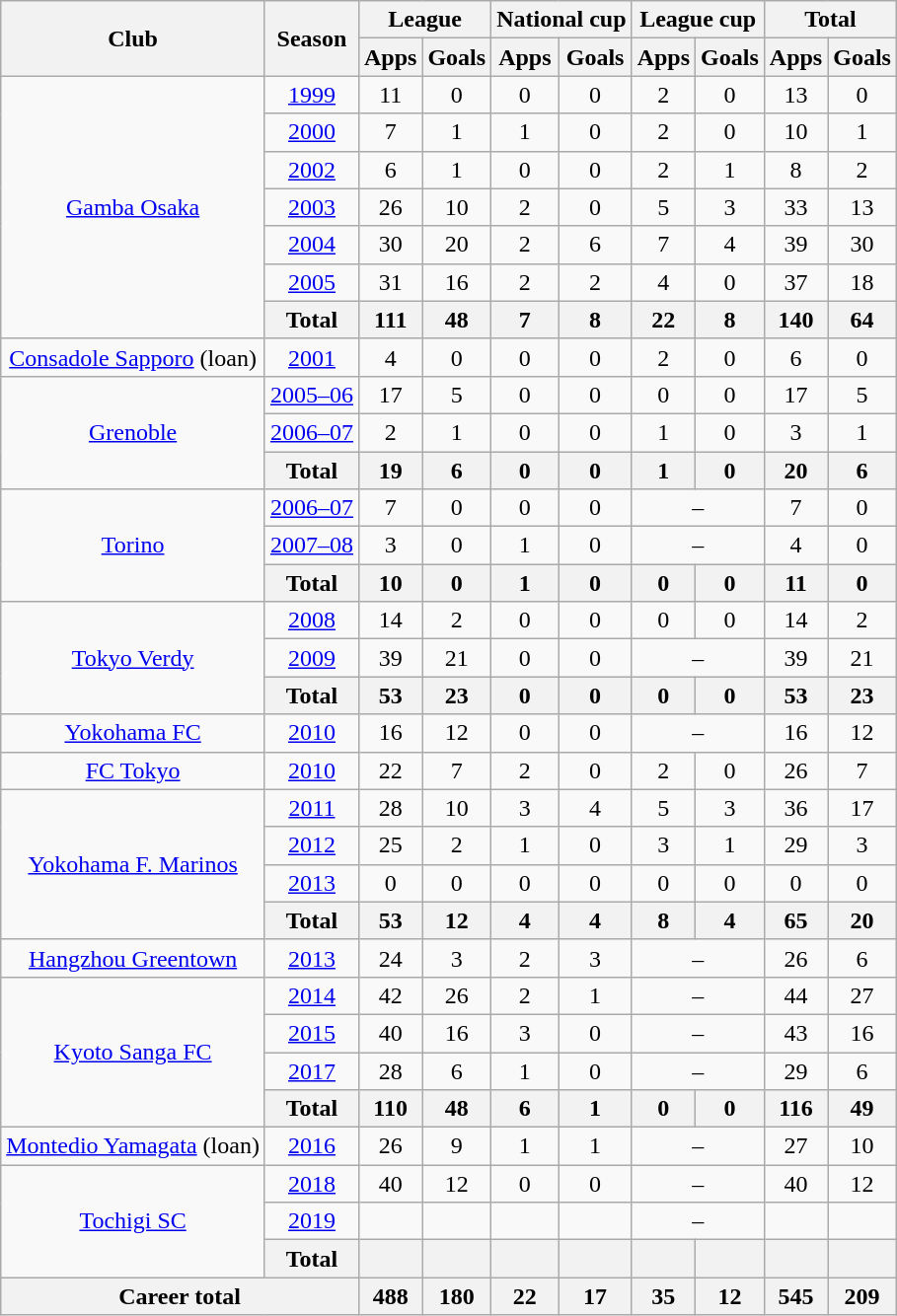<table class="wikitable" style="text-align:center">
<tr>
<th rowspan="2">Club</th>
<th rowspan="2">Season</th>
<th colspan="2">League</th>
<th colspan="2">National cup</th>
<th colspan="2">League cup</th>
<th colspan="2">Total</th>
</tr>
<tr>
<th>Apps</th>
<th>Goals</th>
<th>Apps</th>
<th>Goals</th>
<th>Apps</th>
<th>Goals</th>
<th>Apps</th>
<th>Goals</th>
</tr>
<tr>
<td rowspan="7"><a href='#'>Gamba Osaka</a></td>
<td><a href='#'>1999</a></td>
<td>11</td>
<td>0</td>
<td>0</td>
<td>0</td>
<td>2</td>
<td>0</td>
<td>13</td>
<td>0</td>
</tr>
<tr>
<td><a href='#'>2000</a></td>
<td>7</td>
<td>1</td>
<td>1</td>
<td>0</td>
<td>2</td>
<td>0</td>
<td>10</td>
<td>1</td>
</tr>
<tr>
<td><a href='#'>2002</a></td>
<td>6</td>
<td>1</td>
<td>0</td>
<td>0</td>
<td>2</td>
<td>1</td>
<td>8</td>
<td>2</td>
</tr>
<tr>
<td><a href='#'>2003</a></td>
<td>26</td>
<td>10</td>
<td>2</td>
<td>0</td>
<td>5</td>
<td>3</td>
<td>33</td>
<td>13</td>
</tr>
<tr>
<td><a href='#'>2004</a></td>
<td>30</td>
<td>20</td>
<td>2</td>
<td>6</td>
<td>7</td>
<td>4</td>
<td>39</td>
<td>30</td>
</tr>
<tr>
<td><a href='#'>2005</a></td>
<td>31</td>
<td>16</td>
<td>2</td>
<td>2</td>
<td>4</td>
<td>0</td>
<td>37</td>
<td>18</td>
</tr>
<tr>
<th colspan="1">Total</th>
<th>111</th>
<th>48</th>
<th>7</th>
<th>8</th>
<th>22</th>
<th>8</th>
<th>140</th>
<th>64</th>
</tr>
<tr>
<td><a href='#'>Consadole Sapporo</a> (loan)</td>
<td><a href='#'>2001</a></td>
<td>4</td>
<td>0</td>
<td>0</td>
<td>0</td>
<td>2</td>
<td>0</td>
<td>6</td>
<td>0</td>
</tr>
<tr>
<td rowspan="3"><a href='#'>Grenoble</a></td>
<td><a href='#'>2005–06</a></td>
<td>17</td>
<td>5</td>
<td>0</td>
<td>0</td>
<td>0</td>
<td>0</td>
<td>17</td>
<td>5</td>
</tr>
<tr>
<td><a href='#'>2006–07</a></td>
<td>2</td>
<td>1</td>
<td>0</td>
<td>0</td>
<td>1</td>
<td>0</td>
<td>3</td>
<td>1</td>
</tr>
<tr>
<th colspan="1">Total</th>
<th>19</th>
<th>6</th>
<th>0</th>
<th>0</th>
<th>1</th>
<th>0</th>
<th>20</th>
<th>6</th>
</tr>
<tr>
<td rowspan="3"><a href='#'>Torino</a></td>
<td><a href='#'>2006–07</a></td>
<td>7</td>
<td>0</td>
<td>0</td>
<td>0</td>
<td colspan="2">–</td>
<td>7</td>
<td>0</td>
</tr>
<tr>
<td><a href='#'>2007–08</a></td>
<td>3</td>
<td>0</td>
<td>1</td>
<td>0</td>
<td colspan="2">–</td>
<td>4</td>
<td>0</td>
</tr>
<tr>
<th colspan="1">Total</th>
<th>10</th>
<th>0</th>
<th>1</th>
<th>0</th>
<th>0</th>
<th>0</th>
<th>11</th>
<th>0</th>
</tr>
<tr>
<td rowspan="3"><a href='#'>Tokyo Verdy</a></td>
<td><a href='#'>2008</a></td>
<td>14</td>
<td>2</td>
<td>0</td>
<td>0</td>
<td>0</td>
<td>0</td>
<td>14</td>
<td>2</td>
</tr>
<tr>
<td><a href='#'>2009</a></td>
<td>39</td>
<td>21</td>
<td>0</td>
<td>0</td>
<td colspan="2">–</td>
<td>39</td>
<td>21</td>
</tr>
<tr>
<th colspan="1">Total</th>
<th>53</th>
<th>23</th>
<th>0</th>
<th>0</th>
<th>0</th>
<th>0</th>
<th>53</th>
<th>23</th>
</tr>
<tr>
<td><a href='#'>Yokohama FC</a></td>
<td><a href='#'>2010</a></td>
<td>16</td>
<td>12</td>
<td>0</td>
<td>0</td>
<td colspan="2">–</td>
<td>16</td>
<td>12</td>
</tr>
<tr>
<td><a href='#'>FC Tokyo</a></td>
<td><a href='#'>2010</a></td>
<td>22</td>
<td>7</td>
<td>2</td>
<td>0</td>
<td>2</td>
<td>0</td>
<td>26</td>
<td>7</td>
</tr>
<tr>
<td rowspan="4"><a href='#'>Yokohama F. Marinos</a></td>
<td><a href='#'>2011</a></td>
<td>28</td>
<td>10</td>
<td>3</td>
<td>4</td>
<td>5</td>
<td>3</td>
<td>36</td>
<td>17</td>
</tr>
<tr>
<td><a href='#'>2012</a></td>
<td>25</td>
<td>2</td>
<td>1</td>
<td>0</td>
<td>3</td>
<td>1</td>
<td>29</td>
<td>3</td>
</tr>
<tr>
<td><a href='#'>2013</a></td>
<td>0</td>
<td>0</td>
<td>0</td>
<td>0</td>
<td>0</td>
<td>0</td>
<td>0</td>
<td>0</td>
</tr>
<tr>
<th colspan="1">Total</th>
<th>53</th>
<th>12</th>
<th>4</th>
<th>4</th>
<th>8</th>
<th>4</th>
<th>65</th>
<th>20</th>
</tr>
<tr>
<td><a href='#'>Hangzhou Greentown</a></td>
<td><a href='#'>2013</a></td>
<td>24</td>
<td>3</td>
<td>2</td>
<td>3</td>
<td colspan="2">–</td>
<td>26</td>
<td>6</td>
</tr>
<tr>
<td rowspan="4"><a href='#'>Kyoto Sanga FC</a></td>
<td><a href='#'>2014</a></td>
<td>42</td>
<td>26</td>
<td>2</td>
<td>1</td>
<td colspan="2">–</td>
<td>44</td>
<td>27</td>
</tr>
<tr>
<td><a href='#'>2015</a></td>
<td>40</td>
<td>16</td>
<td>3</td>
<td>0</td>
<td colspan="2">–</td>
<td>43</td>
<td>16</td>
</tr>
<tr>
<td><a href='#'>2017</a></td>
<td>28</td>
<td>6</td>
<td>1</td>
<td>0</td>
<td colspan="2">–</td>
<td>29</td>
<td>6</td>
</tr>
<tr>
<th colspan="1">Total</th>
<th>110</th>
<th>48</th>
<th>6</th>
<th>1</th>
<th>0</th>
<th>0</th>
<th>116</th>
<th>49</th>
</tr>
<tr>
<td><a href='#'>Montedio Yamagata</a> (loan)</td>
<td><a href='#'>2016</a></td>
<td>26</td>
<td>9</td>
<td>1</td>
<td>1</td>
<td colspan="2">–</td>
<td>27</td>
<td>10</td>
</tr>
<tr>
<td rowspan="3"><a href='#'>Tochigi SC</a></td>
<td><a href='#'>2018</a></td>
<td>40</td>
<td>12</td>
<td>0</td>
<td>0</td>
<td colspan="2">–</td>
<td>40</td>
<td>12</td>
</tr>
<tr>
<td><a href='#'>2019</a></td>
<td></td>
<td></td>
<td></td>
<td></td>
<td colspan="2">–</td>
<td></td>
<td></td>
</tr>
<tr>
<th colspan="1">Total</th>
<th></th>
<th></th>
<th></th>
<th></th>
<th></th>
<th></th>
<th></th>
<th></th>
</tr>
<tr>
<th colspan="2">Career total</th>
<th>488</th>
<th>180</th>
<th>22</th>
<th>17</th>
<th>35</th>
<th>12</th>
<th>545</th>
<th>209</th>
</tr>
</table>
